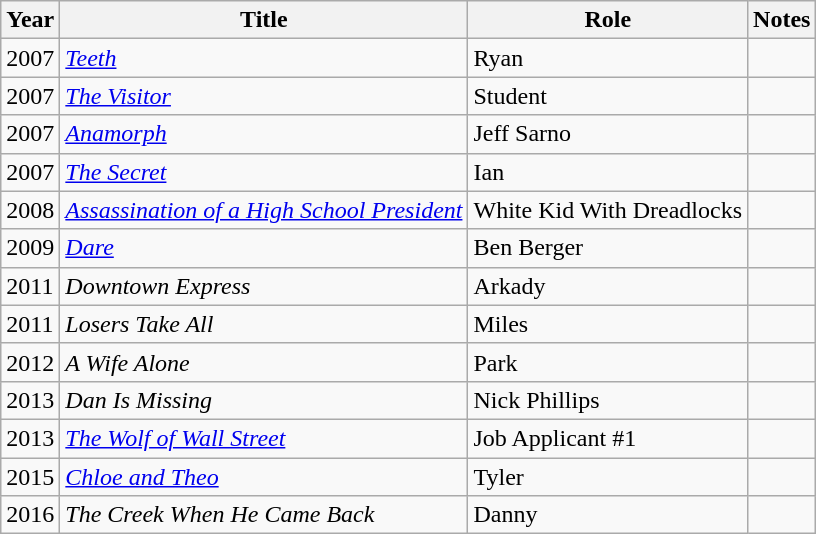<table class="wikitable sortable">
<tr>
<th>Year</th>
<th>Title</th>
<th>Role</th>
<th>Notes</th>
</tr>
<tr>
<td>2007</td>
<td><a href='#'><em>Teeth</em></a></td>
<td>Ryan</td>
<td></td>
</tr>
<tr>
<td>2007</td>
<td><a href='#'><em>The Visitor</em></a></td>
<td>Student</td>
<td></td>
</tr>
<tr>
<td>2007</td>
<td><a href='#'><em>Anamorph</em></a></td>
<td>Jeff Sarno</td>
<td></td>
</tr>
<tr>
<td>2007</td>
<td><a href='#'><em>The Secret</em></a></td>
<td>Ian</td>
<td></td>
</tr>
<tr>
<td>2008</td>
<td><em><a href='#'>Assassination of a High School President</a></em></td>
<td>White Kid With Dreadlocks</td>
<td></td>
</tr>
<tr>
<td>2009</td>
<td><a href='#'><em>Dare</em></a></td>
<td>Ben Berger</td>
<td></td>
</tr>
<tr>
<td>2011</td>
<td><em>Downtown Express</em></td>
<td>Arkady</td>
<td></td>
</tr>
<tr>
<td>2011</td>
<td><em>Losers Take All</em></td>
<td>Miles</td>
<td></td>
</tr>
<tr>
<td>2012</td>
<td><em>A Wife Alone</em></td>
<td>Park</td>
<td></td>
</tr>
<tr>
<td>2013</td>
<td><em>Dan Is Missing</em></td>
<td>Nick Phillips</td>
<td></td>
</tr>
<tr>
<td>2013</td>
<td><a href='#'><em>The Wolf of Wall Street</em></a></td>
<td>Job Applicant #1</td>
<td></td>
</tr>
<tr>
<td>2015</td>
<td><em><a href='#'>Chloe and Theo</a></em></td>
<td>Tyler</td>
<td></td>
</tr>
<tr>
<td>2016</td>
<td><em>The Creek When He Came Back</em></td>
<td>Danny</td>
<td></td>
</tr>
</table>
